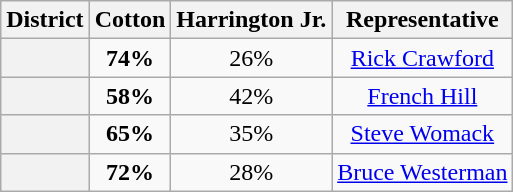<table class=wikitable>
<tr>
<th>District</th>
<th>Cotton</th>
<th>Harrington Jr.</th>
<th>Representative</th>
</tr>
<tr align=center>
<th></th>
<td><strong>74%</strong></td>
<td>26%</td>
<td><a href='#'>Rick Crawford</a></td>
</tr>
<tr align=center>
<th></th>
<td><strong>58%</strong></td>
<td>42%</td>
<td><a href='#'>French Hill</a></td>
</tr>
<tr align=center>
<th></th>
<td><strong>65%</strong></td>
<td>35%</td>
<td><a href='#'>Steve Womack</a></td>
</tr>
<tr align=center>
<th></th>
<td><strong>72%</strong></td>
<td>28%</td>
<td><a href='#'>Bruce Westerman</a></td>
</tr>
</table>
